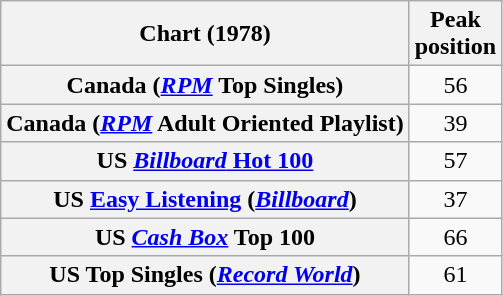<table class="wikitable sortable plainrowheaders" style="text-align:center">
<tr>
<th scope="col">Chart (1978)</th>
<th scope="col">Peak<br>position</th>
</tr>
<tr>
<th scope="row">Canada (<em><a href='#'>RPM</a></em> Top Singles)</th>
<td>56</td>
</tr>
<tr>
<th scope="row">Canada (<em><a href='#'>RPM</a></em> Adult Oriented Playlist)</th>
<td>39</td>
</tr>
<tr>
<th scope="row">US <a href='#'><em>Billboard</em> Hot 100</a></th>
<td>57</td>
</tr>
<tr>
<th scope="row">US <a href='#'>Easy Listening</a> (<em><a href='#'>Billboard</a></em>)</th>
<td>37</td>
</tr>
<tr>
<th scope="row">US <em><a href='#'>Cash Box</a></em> Top 100</th>
<td>66</td>
</tr>
<tr>
<th scope="row">US Top Singles (<em><a href='#'>Record World</a></em>)</th>
<td>61</td>
</tr>
</table>
